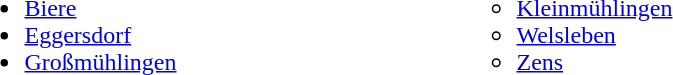<table>
<tr ---->
<td width="34%" valign="top"><br><ul><li><a href='#'>Biere</a></li><li><a href='#'>Eggersdorf</a></li><li><a href='#'>Großmühlingen</a></li></ul></td>
<td width="33%" valign="top"><br><ol><ul><li><a href='#'>Kleinmühlingen</a></li><li><a href='#'>Welsleben</a></li><li><a href='#'>Zens</a></li></ul></ol></td>
</tr>
</table>
